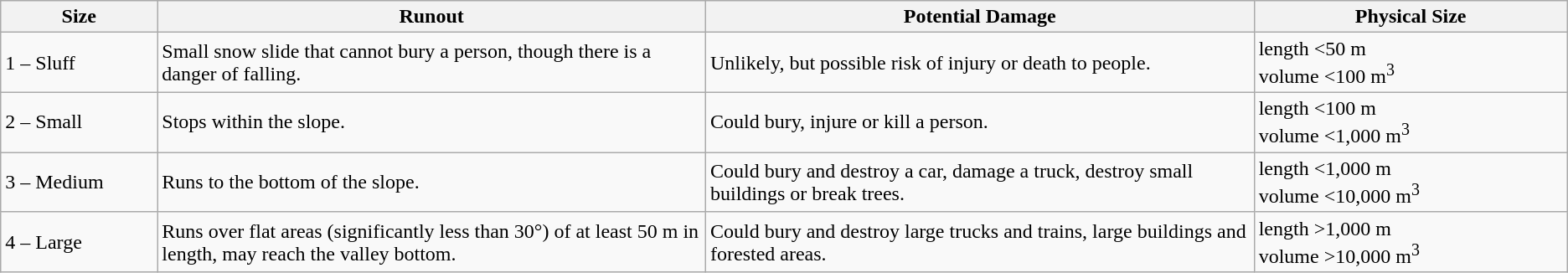<table class="wikitable">
<tr>
<th style="width:10%;">Size</th>
<th style="width:35%;">Runout</th>
<th style="width:35%;">Potential Damage</th>
<th style="width:20%;">Physical Size</th>
</tr>
<tr>
<td>1 – Sluff</td>
<td>Small snow slide that cannot bury a person, though there is a danger of falling.</td>
<td>Unlikely, but possible risk of injury or death to people.</td>
<td>length <50 m <br>volume <100 m<sup>3</sup></td>
</tr>
<tr>
<td>2 – Small</td>
<td>Stops within the slope.</td>
<td>Could bury, injure or kill a person.</td>
<td>length <100 m <br>volume <1,000 m<sup>3</sup></td>
</tr>
<tr>
<td>3 – Medium</td>
<td>Runs to the bottom of the slope.</td>
<td>Could bury and destroy a car, damage a truck, destroy small buildings or break trees.</td>
<td>length <1,000 m <br>volume <10,000 m<sup>3</sup></td>
</tr>
<tr>
<td>4 – Large</td>
<td>Runs over flat areas (significantly less than 30°) of at least 50 m in length, may reach the valley bottom.</td>
<td>Could bury and destroy large trucks and trains, large buildings and forested areas.</td>
<td>length >1,000 m <br>volume >10,000 m<sup>3</sup></td>
</tr>
</table>
